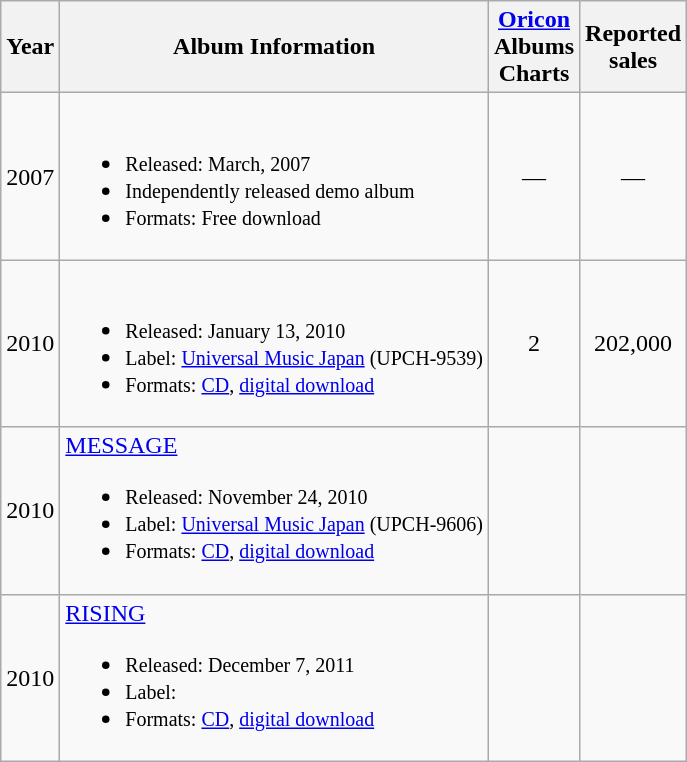<table class="wikitable">
<tr>
<th rowspan="1">Year</th>
<th rowspan="1">Album Information</th>
<th colspan="1"><a href='#'>Oricon</a><br>Albums<br>Charts<br></th>
<th colspan="1">Reported<br>sales<br></th>
</tr>
<tr>
<td align="center">2007</td>
<td><br><ul><li><small>Released: March, 2007</small></li><li><small>Independently released demo album</small></li><li><small>Formats: Free download</small></li></ul></td>
<td align="center">—</td>
<td align="center">—</td>
</tr>
<tr>
<td align="center">2010</td>
<td><br><ul><li><small>Released: January 13, 2010</small></li><li><small>Label: <a href='#'>Universal Music Japan</a> (UPCH-9539)</small></li><li><small>Formats: <a href='#'>CD</a>, <a href='#'>digital download</a></small></li></ul></td>
<td align="center">2</td>
<td align="center">202,000</td>
</tr>
<tr>
<td align="center">2010</td>
<td><a href='#'>MESSAGE</a><br><ul><li><small>Released: November 24, 2010</small></li><li><small>Label: <a href='#'>Universal Music Japan</a> (UPCH-9606)</small></li><li><small>Formats: <a href='#'>CD</a>, <a href='#'>digital download</a></small></li></ul></td>
<td align="center"></td>
<td align="center"></td>
</tr>
<tr>
<td align="center">2010</td>
<td><a href='#'>RISING</a><br><ul><li><small>Released: December 7, 2011</small></li><li><small>Label:</small></li><li><small>Formats: <a href='#'>CD</a>, <a href='#'>digital download</a></small></li></ul></td>
<td align="center"></td>
<td align="center"></td>
</tr>
</table>
